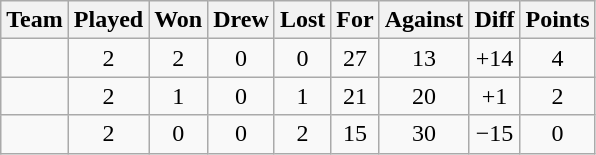<table class="wikitable" style="text-align:center">
<tr>
<th>Team</th>
<th>Played</th>
<th>Won</th>
<th>Drew</th>
<th>Lost</th>
<th>For</th>
<th>Against</th>
<th>Diff</th>
<th>Points</th>
</tr>
<tr>
<td align=left></td>
<td>2</td>
<td>2</td>
<td>0</td>
<td>0</td>
<td>27</td>
<td>13</td>
<td>+14</td>
<td>4</td>
</tr>
<tr>
<td align=left></td>
<td>2</td>
<td>1</td>
<td>0</td>
<td>1</td>
<td>21</td>
<td>20</td>
<td>+1</td>
<td>2</td>
</tr>
<tr>
<td align=left></td>
<td>2</td>
<td>0</td>
<td>0</td>
<td>2</td>
<td>15</td>
<td>30</td>
<td>−15</td>
<td>0</td>
</tr>
</table>
